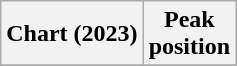<table class="wikitable plainrowheaders" style="text-align:center;">
<tr>
<th scope="col">Chart (2023)</th>
<th scope="col">Peak<br>position</th>
</tr>
<tr>
</tr>
</table>
